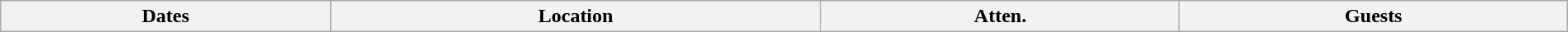<table class="wikitable" width="100%">
<tr>
<th>Dates</th>
<th>Location</th>
<th>Atten.</th>
<th>Guests<br>


</th>
</tr>
</table>
